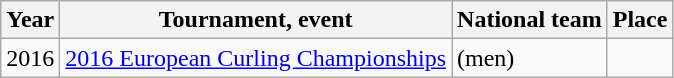<table class="wikitable">
<tr>
<th scope="col">Year</th>
<th scope="col">Tournament, event</th>
<th scope="col">National team</th>
<th scope="col">Place</th>
</tr>
<tr>
<td>2016</td>
<td><a href='#'>2016 European Curling Championships</a></td>
<td> (men)</td>
<td></td>
</tr>
</table>
